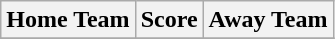<table class="wikitable" style="text-align: center">
<tr>
<th>Home Team</th>
<th>Score</th>
<th>Away Team</th>
</tr>
<tr>
</tr>
</table>
